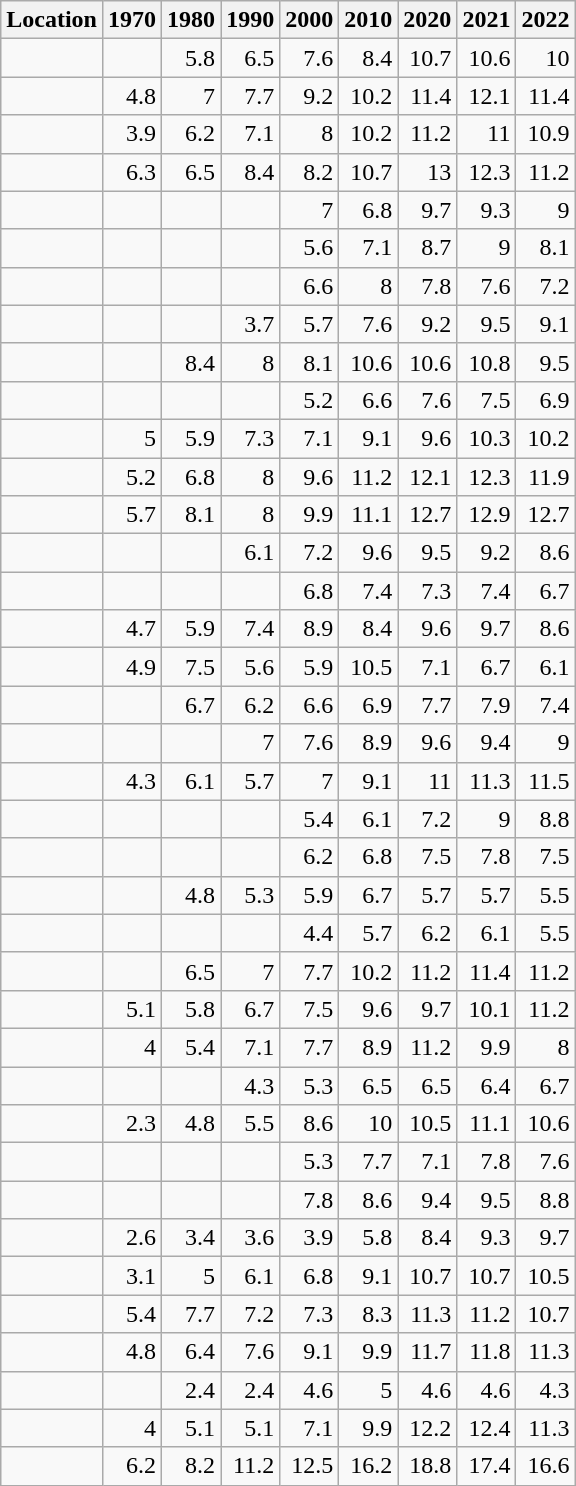<table class="wikitable sortable static-row-numbers sort-under mw-datatable sticky-table-head sticky-table-col1" style="text-align:right;">
<tr>
<th>Location</th>
<th>1970</th>
<th>1980</th>
<th>1990</th>
<th>2000</th>
<th>2010</th>
<th>2020</th>
<th>2021</th>
<th>2022</th>
</tr>
<tr>
<td></td>
<td></td>
<td>5.8</td>
<td>6.5</td>
<td>7.6</td>
<td>8.4</td>
<td>10.7</td>
<td>10.6</td>
<td>10</td>
</tr>
<tr>
<td></td>
<td>4.8</td>
<td>7</td>
<td>7.7</td>
<td>9.2</td>
<td>10.2</td>
<td>11.4</td>
<td>12.1</td>
<td>11.4</td>
</tr>
<tr>
<td></td>
<td>3.9</td>
<td>6.2</td>
<td>7.1</td>
<td>8</td>
<td>10.2</td>
<td>11.2</td>
<td>11</td>
<td>10.9</td>
</tr>
<tr>
<td></td>
<td>6.3</td>
<td>6.5</td>
<td>8.4</td>
<td>8.2</td>
<td>10.7</td>
<td>13</td>
<td>12.3</td>
<td>11.2</td>
</tr>
<tr>
<td></td>
<td></td>
<td></td>
<td></td>
<td>7</td>
<td>6.8</td>
<td>9.7</td>
<td>9.3</td>
<td>9</td>
</tr>
<tr>
<td></td>
<td></td>
<td></td>
<td></td>
<td>5.6</td>
<td>7.1</td>
<td>8.7</td>
<td>9</td>
<td>8.1</td>
</tr>
<tr>
<td></td>
<td></td>
<td></td>
<td></td>
<td>6.6</td>
<td>8</td>
<td>7.8</td>
<td>7.6</td>
<td>7.2</td>
</tr>
<tr>
<td></td>
<td></td>
<td></td>
<td>3.7</td>
<td>5.7</td>
<td>7.6</td>
<td>9.2</td>
<td>9.5</td>
<td>9.1</td>
</tr>
<tr>
<td></td>
<td></td>
<td>8.4</td>
<td>8</td>
<td>8.1</td>
<td>10.6</td>
<td>10.6</td>
<td>10.8</td>
<td>9.5</td>
</tr>
<tr>
<td></td>
<td></td>
<td></td>
<td></td>
<td>5.2</td>
<td>6.6</td>
<td>7.6</td>
<td>7.5</td>
<td>6.9</td>
</tr>
<tr>
<td></td>
<td>5</td>
<td>5.9</td>
<td>7.3</td>
<td>7.1</td>
<td>9.1</td>
<td>9.6</td>
<td>10.3</td>
<td>10.2</td>
</tr>
<tr>
<td></td>
<td>5.2</td>
<td>6.8</td>
<td>8</td>
<td>9.6</td>
<td>11.2</td>
<td>12.1</td>
<td>12.3</td>
<td>11.9</td>
</tr>
<tr>
<td></td>
<td>5.7</td>
<td>8.1</td>
<td>8</td>
<td>9.9</td>
<td>11.1</td>
<td>12.7</td>
<td>12.9</td>
<td>12.7</td>
</tr>
<tr>
<td></td>
<td></td>
<td></td>
<td>6.1</td>
<td>7.2</td>
<td>9.6</td>
<td>9.5</td>
<td>9.2</td>
<td>8.6</td>
</tr>
<tr>
<td></td>
<td></td>
<td></td>
<td></td>
<td>6.8</td>
<td>7.4</td>
<td>7.3</td>
<td>7.4</td>
<td>6.7</td>
</tr>
<tr>
<td></td>
<td>4.7</td>
<td>5.9</td>
<td>7.4</td>
<td>8.9</td>
<td>8.4</td>
<td>9.6</td>
<td>9.7</td>
<td>8.6</td>
</tr>
<tr>
<td></td>
<td>4.9</td>
<td>7.5</td>
<td>5.6</td>
<td>5.9</td>
<td>10.5</td>
<td>7.1</td>
<td>6.7</td>
<td>6.1</td>
</tr>
<tr>
<td></td>
<td></td>
<td>6.7</td>
<td>6.2</td>
<td>6.6</td>
<td>6.9</td>
<td>7.7</td>
<td>7.9</td>
<td>7.4</td>
</tr>
<tr>
<td></td>
<td></td>
<td></td>
<td>7</td>
<td>7.6</td>
<td>8.9</td>
<td>9.6</td>
<td>9.4</td>
<td>9</td>
</tr>
<tr>
<td></td>
<td>4.3</td>
<td>6.1</td>
<td>5.7</td>
<td>7</td>
<td>9.1</td>
<td>11</td>
<td>11.3</td>
<td>11.5</td>
</tr>
<tr>
<td></td>
<td></td>
<td></td>
<td></td>
<td>5.4</td>
<td>6.1</td>
<td>7.2</td>
<td>9</td>
<td>8.8</td>
</tr>
<tr>
<td></td>
<td></td>
<td></td>
<td></td>
<td>6.2</td>
<td>6.8</td>
<td>7.5</td>
<td>7.8</td>
<td>7.5</td>
</tr>
<tr>
<td></td>
<td></td>
<td>4.8</td>
<td>5.3</td>
<td>5.9</td>
<td>6.7</td>
<td>5.7</td>
<td>5.7</td>
<td>5.5</td>
</tr>
<tr>
<td></td>
<td></td>
<td></td>
<td></td>
<td>4.4</td>
<td>5.7</td>
<td>6.2</td>
<td>6.1</td>
<td>5.5</td>
</tr>
<tr>
<td></td>
<td></td>
<td>6.5</td>
<td>7</td>
<td>7.7</td>
<td>10.2</td>
<td>11.2</td>
<td>11.4</td>
<td>11.2</td>
</tr>
<tr>
<td></td>
<td>5.1</td>
<td>5.8</td>
<td>6.7</td>
<td>7.5</td>
<td>9.6</td>
<td>9.7</td>
<td>10.1</td>
<td>11.2</td>
</tr>
<tr>
<td></td>
<td>4</td>
<td>5.4</td>
<td>7.1</td>
<td>7.7</td>
<td>8.9</td>
<td>11.2</td>
<td>9.9</td>
<td>8</td>
</tr>
<tr>
<td></td>
<td></td>
<td></td>
<td>4.3</td>
<td>5.3</td>
<td>6.5</td>
<td>6.5</td>
<td>6.4</td>
<td>6.7</td>
</tr>
<tr>
<td></td>
<td>2.3</td>
<td>4.8</td>
<td>5.5</td>
<td>8.6</td>
<td>10</td>
<td>10.5</td>
<td>11.1</td>
<td>10.6</td>
</tr>
<tr>
<td></td>
<td></td>
<td></td>
<td></td>
<td>5.3</td>
<td>7.7</td>
<td>7.1</td>
<td>7.8</td>
<td>7.6</td>
</tr>
<tr>
<td></td>
<td></td>
<td></td>
<td></td>
<td>7.8</td>
<td>8.6</td>
<td>9.4</td>
<td>9.5</td>
<td>8.8</td>
</tr>
<tr>
<td></td>
<td>2.6</td>
<td>3.4</td>
<td>3.6</td>
<td>3.9</td>
<td>5.8</td>
<td>8.4</td>
<td>9.3</td>
<td>9.7</td>
</tr>
<tr>
<td></td>
<td>3.1</td>
<td>5</td>
<td>6.1</td>
<td>6.8</td>
<td>9.1</td>
<td>10.7</td>
<td>10.7</td>
<td>10.5</td>
</tr>
<tr>
<td></td>
<td>5.4</td>
<td>7.7</td>
<td>7.2</td>
<td>7.3</td>
<td>8.3</td>
<td>11.3</td>
<td>11.2</td>
<td>10.7</td>
</tr>
<tr>
<td></td>
<td>4.8</td>
<td>6.4</td>
<td>7.6</td>
<td>9.1</td>
<td>9.9</td>
<td>11.7</td>
<td>11.8</td>
<td>11.3</td>
</tr>
<tr>
<td></td>
<td></td>
<td>2.4</td>
<td>2.4</td>
<td>4.6</td>
<td>5</td>
<td>4.6</td>
<td>4.6</td>
<td>4.3</td>
</tr>
<tr>
<td></td>
<td>4</td>
<td>5.1</td>
<td>5.1</td>
<td>7.1</td>
<td>9.9</td>
<td>12.2</td>
<td>12.4</td>
<td>11.3</td>
</tr>
<tr>
<td></td>
<td>6.2</td>
<td>8.2</td>
<td>11.2</td>
<td>12.5</td>
<td>16.2</td>
<td>18.8</td>
<td>17.4</td>
<td>16.6</td>
</tr>
</table>
